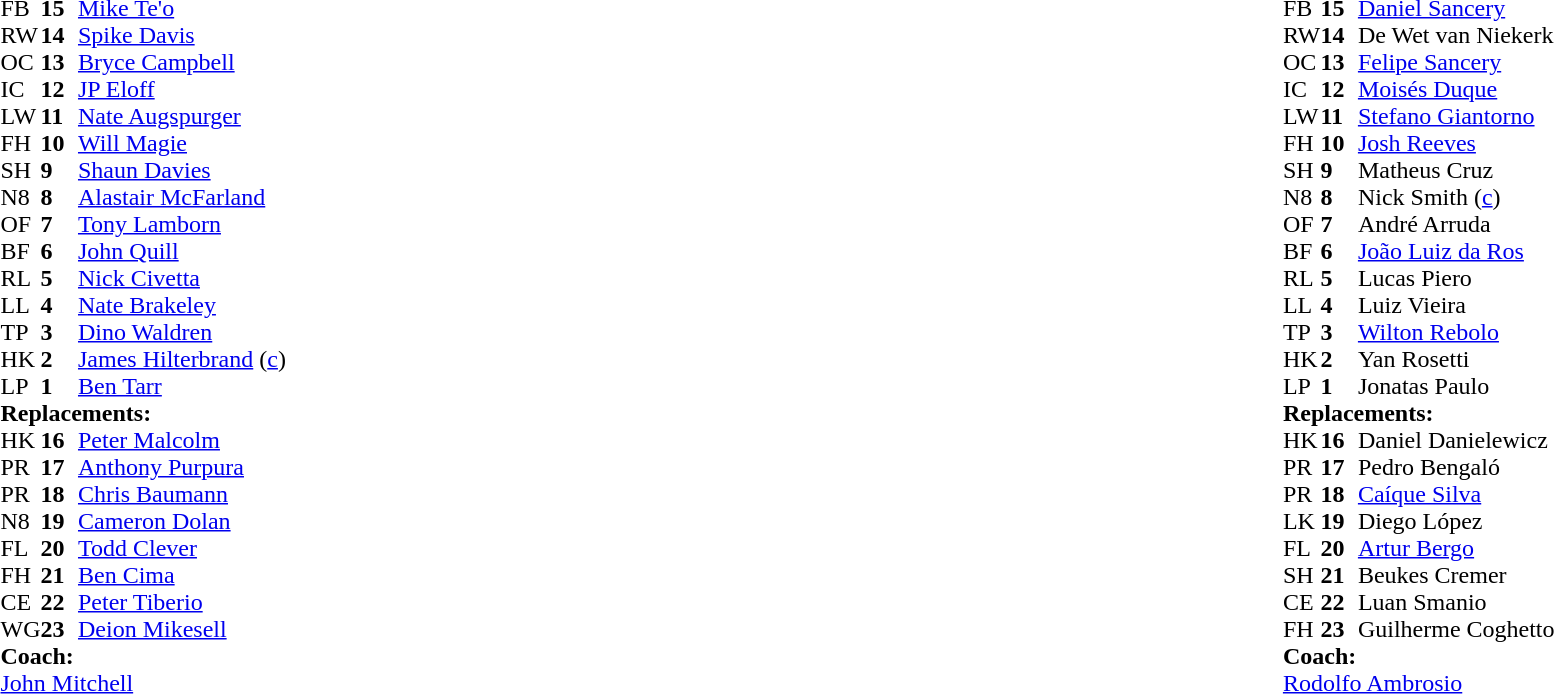<table style="width:100%">
<tr>
<td style="vertical-align:top; width:50%"><br><table cellspacing="0" cellpadding="0">
<tr>
<th width="25"></th>
<th width="25"></th>
</tr>
<tr>
<td>FB</td>
<td><strong>15</strong></td>
<td><a href='#'>Mike Te'o</a></td>
</tr>
<tr>
<td>RW</td>
<td><strong>14</strong></td>
<td><a href='#'>Spike Davis</a></td>
<td></td>
<td></td>
</tr>
<tr>
<td>OC</td>
<td><strong>13</strong></td>
<td><a href='#'>Bryce Campbell</a></td>
</tr>
<tr>
<td>IC</td>
<td><strong>12</strong></td>
<td><a href='#'>JP Eloff</a></td>
</tr>
<tr>
<td>LW</td>
<td><strong>11</strong></td>
<td><a href='#'>Nate Augspurger</a></td>
</tr>
<tr>
<td>FH</td>
<td><strong>10</strong></td>
<td><a href='#'>Will Magie</a></td>
<td></td>
<td></td>
</tr>
<tr>
<td>SH</td>
<td><strong>9</strong></td>
<td><a href='#'>Shaun Davies</a></td>
<td></td>
<td></td>
</tr>
<tr>
<td>N8</td>
<td><strong>8</strong></td>
<td><a href='#'>Alastair McFarland</a></td>
<td></td>
<td></td>
</tr>
<tr>
<td>OF</td>
<td><strong>7</strong></td>
<td><a href='#'>Tony Lamborn</a></td>
</tr>
<tr>
<td>BF</td>
<td><strong>6</strong></td>
<td><a href='#'>John Quill</a></td>
<td></td>
<td></td>
</tr>
<tr>
<td>RL</td>
<td><strong>5</strong></td>
<td><a href='#'>Nick Civetta</a></td>
</tr>
<tr>
<td>LL</td>
<td><strong>4</strong></td>
<td><a href='#'>Nate Brakeley</a></td>
</tr>
<tr>
<td>TP</td>
<td><strong>3</strong></td>
<td><a href='#'>Dino Waldren</a></td>
<td></td>
<td></td>
</tr>
<tr>
<td>HK</td>
<td><strong>2</strong></td>
<td><a href='#'>James Hilterbrand</a> (<a href='#'>c</a>)</td>
<td></td>
<td></td>
</tr>
<tr>
<td>LP</td>
<td><strong>1</strong></td>
<td><a href='#'>Ben Tarr</a></td>
<td></td>
<td></td>
</tr>
<tr>
<td colspan=3><strong>Replacements:</strong></td>
</tr>
<tr>
<td>HK</td>
<td><strong>16</strong></td>
<td><a href='#'>Peter Malcolm</a></td>
<td></td>
<td></td>
</tr>
<tr>
<td>PR</td>
<td><strong>17</strong></td>
<td><a href='#'>Anthony Purpura</a></td>
<td></td>
<td></td>
</tr>
<tr>
<td>PR</td>
<td><strong>18</strong></td>
<td><a href='#'>Chris Baumann</a></td>
<td></td>
<td></td>
</tr>
<tr>
<td>N8</td>
<td><strong>19</strong></td>
<td><a href='#'>Cameron Dolan</a></td>
<td></td>
<td></td>
</tr>
<tr>
<td>FL</td>
<td><strong>20</strong></td>
<td><a href='#'>Todd Clever</a></td>
<td></td>
<td></td>
</tr>
<tr>
<td>FH</td>
<td><strong>21</strong></td>
<td><a href='#'>Ben Cima</a></td>
<td></td>
<td></td>
</tr>
<tr>
<td>CE</td>
<td><strong>22</strong></td>
<td><a href='#'>Peter Tiberio</a></td>
<td></td>
<td></td>
</tr>
<tr>
<td>WG</td>
<td><strong>23</strong></td>
<td><a href='#'>Deion Mikesell</a></td>
<td></td>
<td></td>
</tr>
<tr>
<td colspan=3><strong>Coach:</strong></td>
</tr>
<tr>
<td colspan="4"> <a href='#'>John Mitchell</a></td>
</tr>
</table>
</td>
<td style="vertical-align:top"></td>
<td style="vertical-align:top; width:50%"><br><table cellspacing="0" cellpadding="0" style="margin:auto">
<tr>
<th width="25"></th>
<th width="25"></th>
</tr>
<tr>
<td>FB</td>
<td><strong>15</strong></td>
<td><a href='#'>Daniel Sancery</a></td>
</tr>
<tr>
<td>RW</td>
<td><strong>14</strong></td>
<td>De Wet van Niekerk</td>
</tr>
<tr>
<td>OC</td>
<td><strong>13</strong></td>
<td><a href='#'>Felipe Sancery</a></td>
<td></td>
<td></td>
</tr>
<tr>
<td>IC</td>
<td><strong>12</strong></td>
<td><a href='#'>Moisés Duque</a></td>
</tr>
<tr>
<td>LW</td>
<td><strong>11</strong></td>
<td><a href='#'>Stefano Giantorno</a></td>
<td></td>
<td></td>
</tr>
<tr>
<td>FH</td>
<td><strong>10</strong></td>
<td><a href='#'>Josh Reeves</a></td>
</tr>
<tr>
<td>SH</td>
<td><strong>9</strong></td>
<td>Matheus Cruz</td>
<td></td>
<td></td>
</tr>
<tr>
<td>N8</td>
<td><strong>8</strong></td>
<td>Nick Smith (<a href='#'>c</a>)</td>
</tr>
<tr>
<td>OF</td>
<td><strong>7</strong></td>
<td>André Arruda</td>
</tr>
<tr>
<td>BF</td>
<td><strong>6</strong></td>
<td><a href='#'>João Luiz da Ros</a></td>
<td></td>
<td></td>
</tr>
<tr>
<td>RL</td>
<td><strong>5</strong></td>
<td>Lucas Piero</td>
<td></td>
<td></td>
</tr>
<tr>
<td>LL</td>
<td><strong>4</strong></td>
<td>Luiz Vieira</td>
<td></td>
</tr>
<tr>
<td>TP</td>
<td><strong>3</strong></td>
<td><a href='#'>Wilton Rebolo</a></td>
<td></td>
<td></td>
</tr>
<tr>
<td>HK</td>
<td><strong>2</strong></td>
<td>Yan Rosetti</td>
<td></td>
<td></td>
<td></td>
<td></td>
</tr>
<tr>
<td>LP</td>
<td><strong>1</strong></td>
<td>Jonatas Paulo</td>
<td></td>
<td></td>
</tr>
<tr>
<td colspan=3><strong>Replacements:</strong></td>
</tr>
<tr>
<td>HK</td>
<td><strong>16</strong></td>
<td>Daniel Danielewicz</td>
<td></td>
<td></td>
<td></td>
</tr>
<tr>
<td>PR</td>
<td><strong>17</strong></td>
<td>Pedro Bengaló</td>
<td></td>
<td></td>
<td colspan=2></td>
</tr>
<tr>
<td>PR</td>
<td><strong>18</strong></td>
<td><a href='#'>Caíque Silva</a></td>
<td></td>
<td></td>
</tr>
<tr>
<td>LK</td>
<td><strong>19</strong></td>
<td>Diego López</td>
<td></td>
<td></td>
</tr>
<tr>
<td>FL</td>
<td><strong>20</strong></td>
<td><a href='#'>Artur Bergo</a></td>
<td></td>
<td></td>
</tr>
<tr>
<td>SH</td>
<td><strong>21</strong></td>
<td>Beukes Cremer</td>
<td></td>
<td></td>
</tr>
<tr>
<td>CE</td>
<td><strong>22</strong></td>
<td>Luan Smanio</td>
<td></td>
<td></td>
</tr>
<tr>
<td>FH</td>
<td><strong>23</strong></td>
<td>Guilherme Coghetto</td>
<td></td>
<td></td>
</tr>
<tr>
<td colspan=3><strong>Coach:</strong></td>
</tr>
<tr>
<td colspan="4"> <a href='#'>Rodolfo Ambrosio</a></td>
</tr>
</table>
</td>
</tr>
</table>
